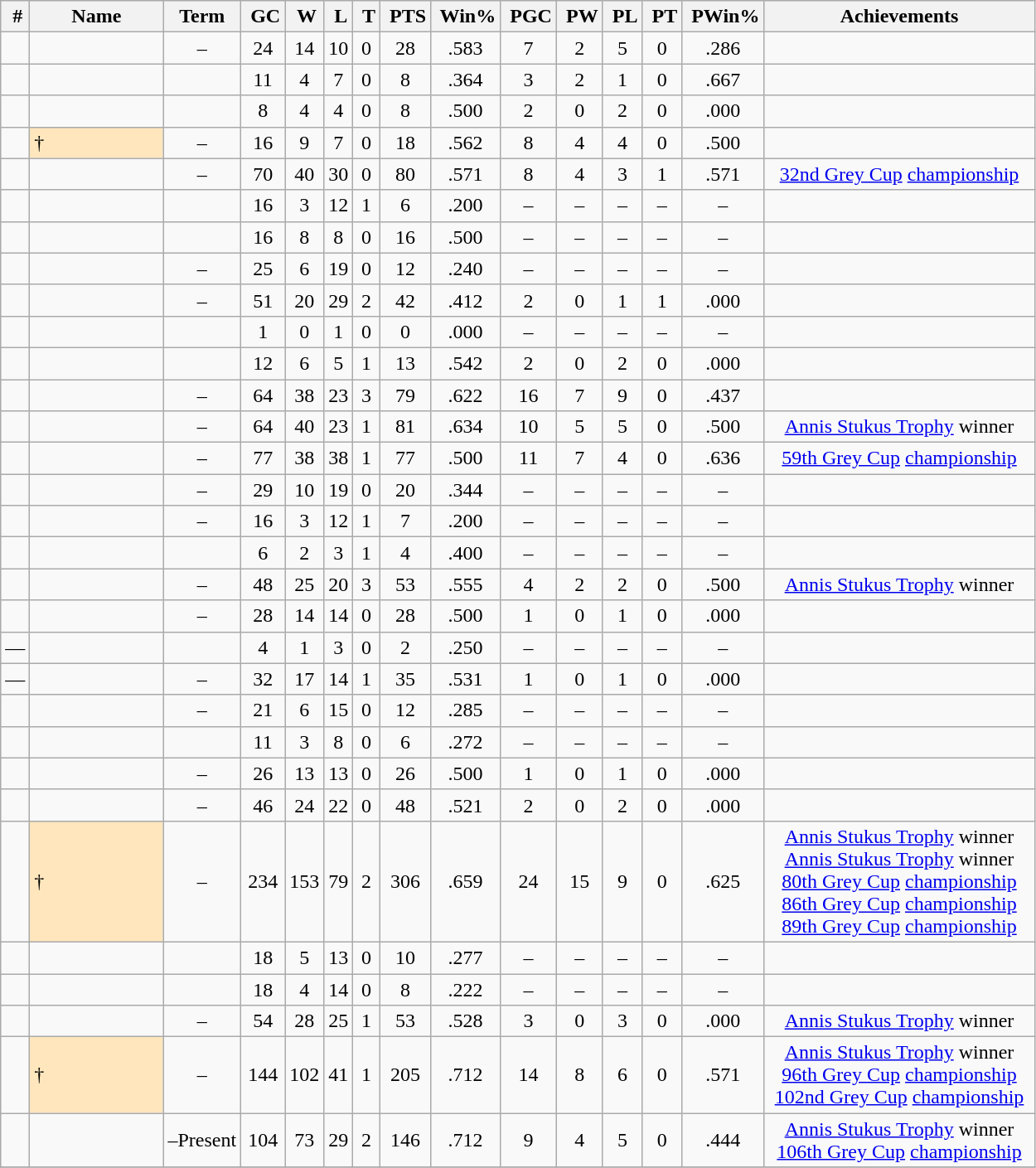<table class="wikitable sortable" style="text-align:center;">
<tr>
<th> #</th>
<th width=100>Name</th>
<th>Term</th>
<th> GC</th>
<th> W</th>
<th> L</th>
<th> T</th>
<th> PTS</th>
<th> Win%</th>
<th> PGC</th>
<th> PW</th>
<th> PL</th>
<th> PT</th>
<th> PWin%</th>
<th width=210 class=unsortable>Achievements</th>
</tr>
<tr>
<td></td>
<td align=left></td>
<td>–</td>
<td>24</td>
<td>14</td>
<td>10</td>
<td>0</td>
<td>28</td>
<td>.583</td>
<td>7</td>
<td>2</td>
<td>5</td>
<td>0</td>
<td>.286</td>
<td></td>
</tr>
<tr>
<td></td>
<td align=left></td>
<td></td>
<td>11</td>
<td>4</td>
<td>7</td>
<td>0</td>
<td>8</td>
<td>.364</td>
<td>3</td>
<td>2</td>
<td>1</td>
<td>0</td>
<td>.667</td>
<td></td>
</tr>
<tr>
<td></td>
<td align=left></td>
<td></td>
<td>8</td>
<td>4</td>
<td>4</td>
<td>0</td>
<td>8</td>
<td>.500</td>
<td>2</td>
<td>0</td>
<td>2</td>
<td>0</td>
<td>.000</td>
<td></td>
</tr>
<tr>
<td></td>
<td align=left style="background-color:#FFE6BD">†</td>
<td>–</td>
<td>16</td>
<td>9</td>
<td>7</td>
<td>0</td>
<td>18</td>
<td>.562</td>
<td>8</td>
<td>4</td>
<td>4</td>
<td>0</td>
<td>.500</td>
<td></td>
</tr>
<tr>
<td></td>
<td align=left></td>
<td>–</td>
<td>70</td>
<td>40</td>
<td>30</td>
<td>0</td>
<td>80</td>
<td>.571</td>
<td>8</td>
<td>4</td>
<td>3</td>
<td>1</td>
<td>.571</td>
<td><a href='#'>32nd Grey Cup</a> <a href='#'>championship</a></td>
</tr>
<tr>
<td></td>
<td align=left></td>
<td></td>
<td>16</td>
<td>3</td>
<td>12</td>
<td>1</td>
<td>6</td>
<td>.200</td>
<td>–</td>
<td>–</td>
<td>–</td>
<td>–</td>
<td>–</td>
<td></td>
</tr>
<tr>
<td></td>
<td align=left></td>
<td></td>
<td>16</td>
<td>8</td>
<td>8</td>
<td>0</td>
<td>16</td>
<td>.500</td>
<td>–</td>
<td>–</td>
<td>–</td>
<td>–</td>
<td>–</td>
<td></td>
</tr>
<tr>
<td></td>
<td align=left></td>
<td>–</td>
<td>25</td>
<td>6</td>
<td>19</td>
<td>0</td>
<td>12</td>
<td>.240</td>
<td>–</td>
<td>–</td>
<td>–</td>
<td>–</td>
<td>–</td>
<td></td>
</tr>
<tr>
<td></td>
<td align=left></td>
<td>–</td>
<td>51</td>
<td>20</td>
<td>29</td>
<td>2</td>
<td>42</td>
<td>.412</td>
<td>2</td>
<td>0</td>
<td>1</td>
<td>1</td>
<td>.000</td>
<td></td>
</tr>
<tr>
<td></td>
<td align=left></td>
<td></td>
<td>1</td>
<td>0</td>
<td>1</td>
<td>0</td>
<td>0</td>
<td>.000</td>
<td>–</td>
<td>–</td>
<td>–</td>
<td>–</td>
<td>–</td>
<td></td>
</tr>
<tr>
<td></td>
<td align=left></td>
<td></td>
<td>12</td>
<td>6</td>
<td>5</td>
<td>1</td>
<td>13</td>
<td>.542</td>
<td>2</td>
<td>0</td>
<td>2</td>
<td>0</td>
<td>.000</td>
<td></td>
</tr>
<tr>
<td></td>
<td align=left></td>
<td>–</td>
<td>64</td>
<td>38</td>
<td>23</td>
<td>3</td>
<td>79</td>
<td>.622</td>
<td>16</td>
<td>7</td>
<td>9</td>
<td>0</td>
<td>.437</td>
<td></td>
</tr>
<tr>
<td></td>
<td align=left></td>
<td>–</td>
<td>64</td>
<td>40</td>
<td>23</td>
<td>1</td>
<td>81</td>
<td>.634</td>
<td>10</td>
<td>5</td>
<td>5</td>
<td>0</td>
<td>.500</td>
<td> <a href='#'>Annis Stukus Trophy</a> winner</td>
</tr>
<tr>
<td></td>
<td align=left></td>
<td>–</td>
<td>77</td>
<td>38</td>
<td>38</td>
<td>1</td>
<td>77</td>
<td>.500</td>
<td>11</td>
<td>7</td>
<td>4</td>
<td>0</td>
<td>.636</td>
<td><a href='#'>59th Grey Cup</a> <a href='#'>championship</a></td>
</tr>
<tr>
<td></td>
<td align=left></td>
<td>–</td>
<td>29</td>
<td>10</td>
<td>19</td>
<td>0</td>
<td>20</td>
<td>.344</td>
<td>–</td>
<td>–</td>
<td>–</td>
<td>–</td>
<td>–</td>
<td></td>
</tr>
<tr>
<td></td>
<td align=left></td>
<td>–</td>
<td>16</td>
<td>3</td>
<td>12</td>
<td>1</td>
<td>7</td>
<td>.200</td>
<td>–</td>
<td>–</td>
<td>–</td>
<td>–</td>
<td>–</td>
<td></td>
</tr>
<tr>
<td></td>
<td align=left></td>
<td></td>
<td>6</td>
<td>2</td>
<td>3</td>
<td>1</td>
<td>4</td>
<td>.400</td>
<td>–</td>
<td>–</td>
<td>–</td>
<td>–</td>
<td>–</td>
<td></td>
</tr>
<tr>
<td></td>
<td align=left></td>
<td>–</td>
<td>48</td>
<td>25</td>
<td>20</td>
<td>3</td>
<td>53</td>
<td>.555</td>
<td>4</td>
<td>2</td>
<td>2</td>
<td>0</td>
<td>.500</td>
<td> <a href='#'>Annis Stukus Trophy</a> winner</td>
</tr>
<tr>
<td></td>
<td align=left></td>
<td>–</td>
<td>28</td>
<td>14</td>
<td>14</td>
<td>0</td>
<td>28</td>
<td>.500</td>
<td>1</td>
<td>0</td>
<td>1</td>
<td>0</td>
<td>.000</td>
<td></td>
</tr>
<tr>
<td>—</td>
<td align=left></td>
<td></td>
<td>4</td>
<td>1</td>
<td>3</td>
<td>0</td>
<td>2</td>
<td>.250</td>
<td>–</td>
<td>–</td>
<td>–</td>
<td>–</td>
<td>–</td>
<td></td>
</tr>
<tr>
<td>—</td>
<td align=left></td>
<td>–</td>
<td>32</td>
<td>17</td>
<td>14</td>
<td>1</td>
<td>35</td>
<td>.531</td>
<td>1</td>
<td>0</td>
<td>1</td>
<td>0</td>
<td>.000</td>
<td></td>
</tr>
<tr>
<td></td>
<td align=left></td>
<td>–</td>
<td>21</td>
<td>6</td>
<td>15</td>
<td>0</td>
<td>12</td>
<td>.285</td>
<td>–</td>
<td>–</td>
<td>–</td>
<td>–</td>
<td>–</td>
<td></td>
</tr>
<tr>
<td></td>
<td align=left></td>
<td></td>
<td>11</td>
<td>3</td>
<td>8</td>
<td>0</td>
<td>6</td>
<td>.272</td>
<td>–</td>
<td>–</td>
<td>–</td>
<td>–</td>
<td>–</td>
<td></td>
</tr>
<tr>
<td></td>
<td align=left></td>
<td>–</td>
<td>26</td>
<td>13</td>
<td>13</td>
<td>0</td>
<td>26</td>
<td>.500</td>
<td>1</td>
<td>0</td>
<td>1</td>
<td>0</td>
<td>.000</td>
<td></td>
</tr>
<tr>
<td></td>
<td align=left></td>
<td>–</td>
<td>46</td>
<td>24</td>
<td>22</td>
<td>0</td>
<td>48</td>
<td>.521</td>
<td>2</td>
<td>0</td>
<td>2</td>
<td>0</td>
<td>.000</td>
<td></td>
</tr>
<tr>
<td></td>
<td align=left style="background-color:#FFE6BD">†</td>
<td>–</td>
<td>234</td>
<td>153</td>
<td>79</td>
<td>2</td>
<td>306</td>
<td>.659</td>
<td>24</td>
<td>15</td>
<td>9</td>
<td>0</td>
<td>.625</td>
<td> <a href='#'>Annis Stukus Trophy</a> winner<br> <a href='#'>Annis Stukus Trophy</a> winner<br><a href='#'>80th Grey Cup</a> <a href='#'>championship</a><br><a href='#'>86th Grey Cup</a> <a href='#'>championship</a><br><a href='#'>89th Grey Cup</a> <a href='#'>championship</a></td>
</tr>
<tr>
<td></td>
<td align=left></td>
<td></td>
<td>18</td>
<td>5</td>
<td>13</td>
<td>0</td>
<td>10</td>
<td>.277</td>
<td>–</td>
<td>–</td>
<td>–</td>
<td>–</td>
<td>–</td>
<td></td>
</tr>
<tr>
<td></td>
<td align=left></td>
<td></td>
<td>18</td>
<td>4</td>
<td>14</td>
<td>0</td>
<td>8</td>
<td>.222</td>
<td>–</td>
<td>–</td>
<td>–</td>
<td>–</td>
<td>–</td>
<td></td>
</tr>
<tr>
<td></td>
<td align=left></td>
<td>–</td>
<td>54</td>
<td>28</td>
<td>25</td>
<td>1</td>
<td>53</td>
<td>.528</td>
<td>3</td>
<td>0</td>
<td>3</td>
<td>0</td>
<td>.000</td>
<td> <a href='#'>Annis Stukus Trophy</a> winner</td>
</tr>
<tr>
<td></td>
<td align=left style="background-color:#FFE6BD">†</td>
<td>–</td>
<td>144</td>
<td>102</td>
<td>41</td>
<td>1</td>
<td>205</td>
<td>.712</td>
<td>14</td>
<td>8</td>
<td>6</td>
<td>0</td>
<td>.571</td>
<td> <a href='#'>Annis Stukus Trophy</a> winner<br><a href='#'>96th Grey Cup</a> <a href='#'>championship</a><br><a href='#'>102nd Grey Cup</a> <a href='#'>championship</a></td>
</tr>
<tr>
<td></td>
<td align=left></td>
<td>–Present</td>
<td>104</td>
<td>73</td>
<td>29</td>
<td>2</td>
<td>146</td>
<td>.712</td>
<td>9</td>
<td>4</td>
<td>5</td>
<td>0</td>
<td>.444</td>
<td> <a href='#'>Annis Stukus Trophy</a> winner<br><a href='#'>106th Grey Cup</a> <a href='#'>championship</a></td>
</tr>
<tr>
</tr>
</table>
